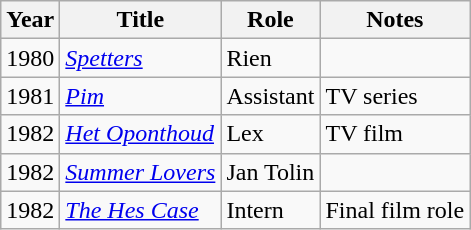<table class="wikitable">
<tr>
<th>Year</th>
<th>Title</th>
<th>Role</th>
<th>Notes</th>
</tr>
<tr>
<td>1980</td>
<td><em><a href='#'>Spetters</a></em></td>
<td>Rien</td>
<td></td>
</tr>
<tr>
<td>1981</td>
<td><em><a href='#'>Pim</a></em></td>
<td>Assistant</td>
<td>TV series</td>
</tr>
<tr>
<td>1982</td>
<td><em><a href='#'>Het Oponthoud</a></em></td>
<td>Lex</td>
<td>TV film</td>
</tr>
<tr>
<td>1982</td>
<td><em><a href='#'>Summer Lovers</a></em></td>
<td>Jan Tolin</td>
<td></td>
</tr>
<tr>
<td>1982</td>
<td><em><a href='#'>The Hes Case</a></em></td>
<td>Intern</td>
<td>Final film role</td>
</tr>
</table>
